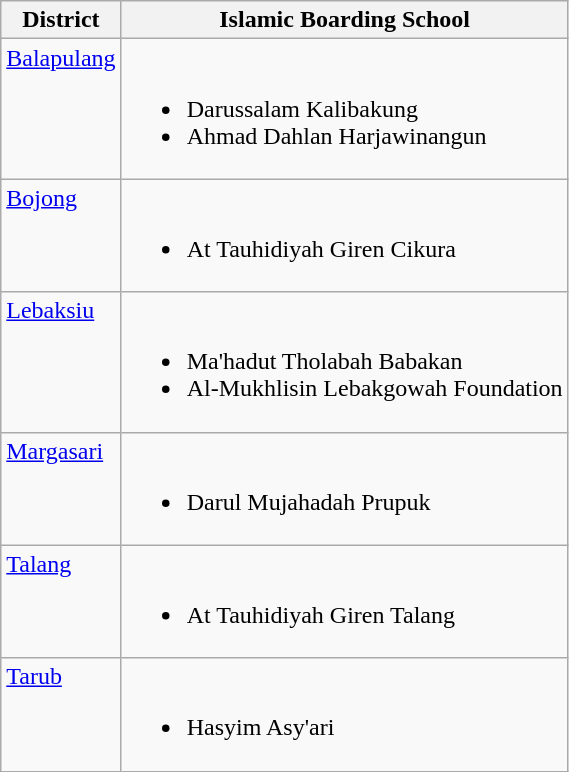<table class="wikitable">
<tr>
<th>District</th>
<th>Islamic Boarding School</th>
</tr>
<tr valign="top">
<td><a href='#'>Balapulang</a></td>
<td><br><ul><li>Darussalam Kalibakung</li><li>Ahmad Dahlan Harjawinangun</li></ul></td>
</tr>
<tr valign="top">
<td><a href='#'>Bojong</a></td>
<td><br><ul><li>At Tauhidiyah Giren Cikura</li></ul></td>
</tr>
<tr valign="top">
<td><a href='#'>Lebaksiu</a></td>
<td><br><ul><li>Ma'hadut Tholabah Babakan</li><li>Al-Mukhlisin Lebakgowah Foundation</li></ul></td>
</tr>
<tr valign="top">
<td><a href='#'>Margasari</a></td>
<td><br><ul><li>Darul Mujahadah Prupuk</li></ul></td>
</tr>
<tr valign="top">
<td><a href='#'>Talang</a></td>
<td><br><ul><li>At Tauhidiyah Giren Talang</li></ul></td>
</tr>
<tr valign="top">
<td><a href='#'>Tarub</a></td>
<td><br><ul><li>Hasyim Asy'ari</li></ul></td>
</tr>
</table>
